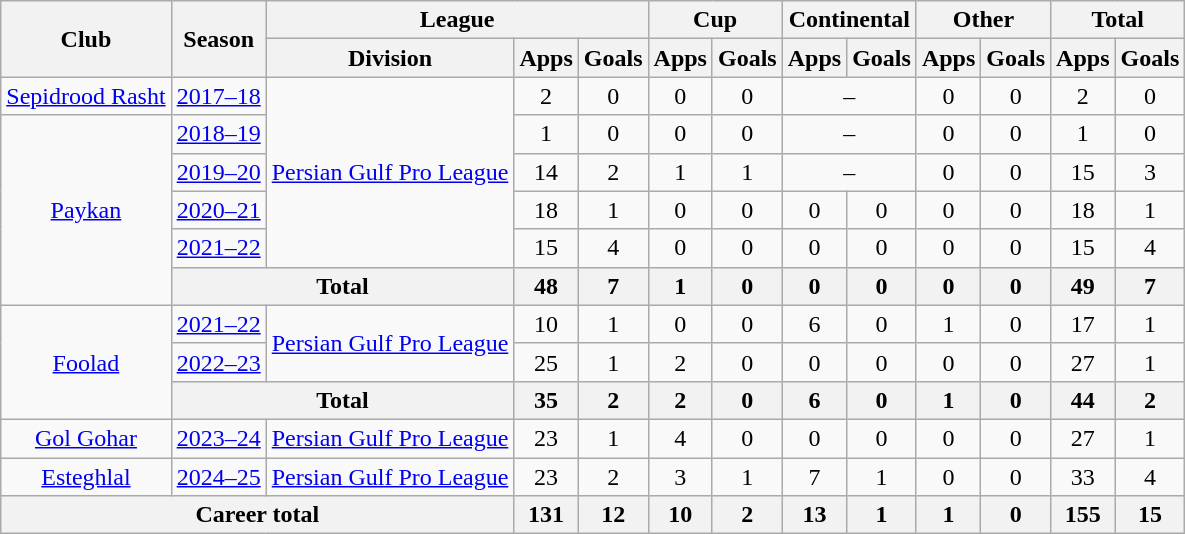<table class="wikitable" style="text-align: center">
<tr>
<th rowspan="2">Club</th>
<th rowspan="2">Season</th>
<th colspan="3">League</th>
<th colspan="2">Cup</th>
<th colspan="2">Continental</th>
<th colspan="2">Other</th>
<th colspan="2">Total</th>
</tr>
<tr>
<th>Division</th>
<th>Apps</th>
<th>Goals</th>
<th>Apps</th>
<th>Goals</th>
<th>Apps</th>
<th>Goals</th>
<th>Apps</th>
<th>Goals</th>
<th>Apps</th>
<th>Goals</th>
</tr>
<tr>
<td><a href='#'>Sepidrood Rasht</a></td>
<td><a href='#'>2017–18</a></td>
<td rowspan="5"><a href='#'>Persian Gulf Pro League</a></td>
<td>2</td>
<td>0</td>
<td>0</td>
<td>0</td>
<td colspan="2">–</td>
<td>0</td>
<td>0</td>
<td>2</td>
<td>0</td>
</tr>
<tr>
<td rowspan="5"><a href='#'>Paykan</a></td>
<td><a href='#'>2018–19</a></td>
<td>1</td>
<td>0</td>
<td>0</td>
<td>0</td>
<td colspan="2">–</td>
<td>0</td>
<td>0</td>
<td>1</td>
<td>0</td>
</tr>
<tr>
<td><a href='#'>2019–20</a></td>
<td>14</td>
<td>2</td>
<td>1</td>
<td>1</td>
<td colspan="2">–</td>
<td>0</td>
<td>0</td>
<td>15</td>
<td>3</td>
</tr>
<tr>
<td><a href='#'>2020–21</a></td>
<td>18</td>
<td>1</td>
<td>0</td>
<td>0</td>
<td>0</td>
<td>0</td>
<td>0</td>
<td>0</td>
<td>18</td>
<td>1</td>
</tr>
<tr>
<td><a href='#'>2021–22</a></td>
<td>15</td>
<td>4</td>
<td>0</td>
<td>0</td>
<td>0</td>
<td>0</td>
<td>0</td>
<td>0</td>
<td>15</td>
<td>4</td>
</tr>
<tr>
<th colspan=2>Total</th>
<th>48</th>
<th>7</th>
<th>1</th>
<th>0</th>
<th>0</th>
<th>0</th>
<th>0</th>
<th>0</th>
<th>49</th>
<th>7</th>
</tr>
<tr>
<td rowspan="3"><a href='#'>Foolad</a></td>
<td><a href='#'>2021–22</a></td>
<td rowspan="2"><a href='#'>Persian Gulf Pro League</a></td>
<td>10</td>
<td>1</td>
<td>0</td>
<td>0</td>
<td>6</td>
<td>0</td>
<td>1</td>
<td>0</td>
<td>17</td>
<td>1</td>
</tr>
<tr>
<td><a href='#'>2022–23</a></td>
<td>25</td>
<td>1</td>
<td>2</td>
<td>0</td>
<td>0</td>
<td>0</td>
<td>0</td>
<td>0</td>
<td>27</td>
<td>1</td>
</tr>
<tr>
<th colspan=2>Total</th>
<th>35</th>
<th>2</th>
<th>2</th>
<th>0</th>
<th>6</th>
<th>0</th>
<th>1</th>
<th>0</th>
<th>44</th>
<th>2</th>
</tr>
<tr>
<td><a href='#'>Gol Gohar</a></td>
<td><a href='#'>2023–24</a></td>
<td><a href='#'>Persian Gulf Pro League</a></td>
<td>23</td>
<td>1</td>
<td>4</td>
<td>0</td>
<td>0</td>
<td>0</td>
<td>0</td>
<td>0</td>
<td>27</td>
<td>1</td>
</tr>
<tr>
<td><a href='#'>Esteghlal</a></td>
<td><a href='#'>2024–25</a></td>
<td><a href='#'>Persian Gulf Pro League</a></td>
<td>23</td>
<td>2</td>
<td>3</td>
<td>1</td>
<td>7</td>
<td>1</td>
<td>0</td>
<td>0</td>
<td>33</td>
<td>4</td>
</tr>
<tr>
<th colspan=3>Career total</th>
<th>131</th>
<th>12</th>
<th>10</th>
<th>2</th>
<th>13</th>
<th>1</th>
<th>1</th>
<th>0</th>
<th>155</th>
<th>15</th>
</tr>
</table>
